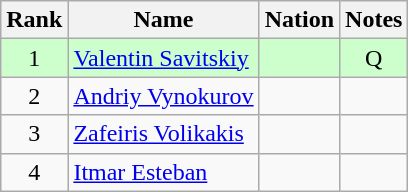<table class="wikitable sortable" style="text-align:center">
<tr>
<th>Rank</th>
<th>Name</th>
<th>Nation</th>
<th>Notes</th>
</tr>
<tr bgcolor=ccffcc>
<td>1</td>
<td align=left><a href='#'>Valentin Savitskiy</a></td>
<td align=left></td>
<td>Q</td>
</tr>
<tr>
<td>2</td>
<td align=left><a href='#'>Andriy Vynokurov</a></td>
<td align=left></td>
<td></td>
</tr>
<tr>
<td>3</td>
<td align=left><a href='#'>Zafeiris Volikakis</a></td>
<td align=left></td>
<td></td>
</tr>
<tr>
<td>4</td>
<td align=left><a href='#'>Itmar Esteban</a></td>
<td align=left></td>
<td></td>
</tr>
</table>
